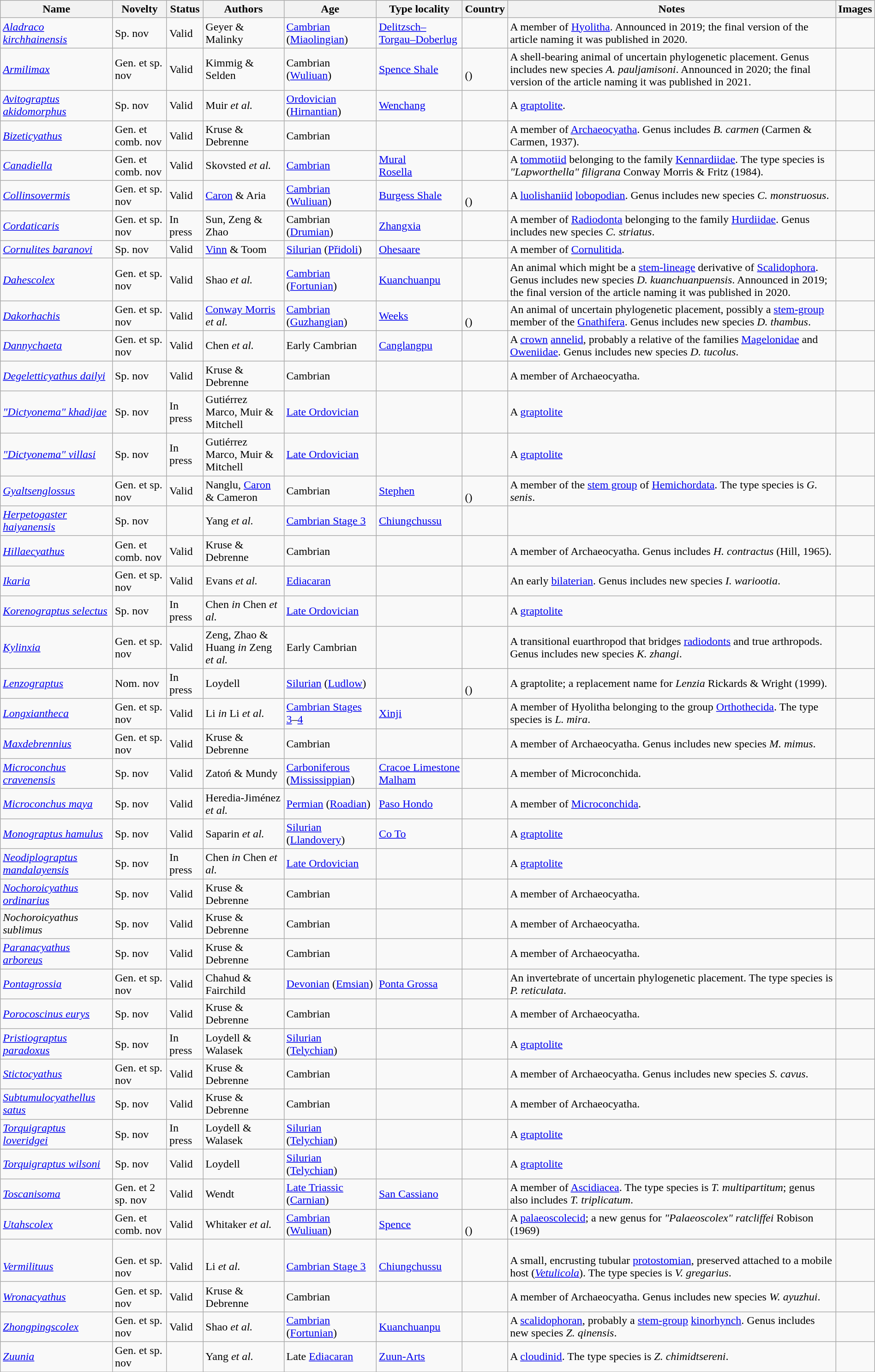<table class="wikitable sortable" align="center" width="100%">
<tr>
<th>Name</th>
<th>Novelty</th>
<th>Status</th>
<th>Authors</th>
<th>Age</th>
<th>Type locality</th>
<th>Country</th>
<th>Notes</th>
<th>Images</th>
</tr>
<tr>
<td><em><a href='#'>Aladraco kirchhainensis</a></em></td>
<td>Sp. nov</td>
<td>Valid</td>
<td>Geyer & Malinky</td>
<td><a href='#'>Cambrian</a> (<a href='#'>Miaolingian</a>)</td>
<td><a href='#'>Delitzsch–Torgau–Doberlug</a></td>
<td></td>
<td>A member of <a href='#'>Hyolitha</a>. Announced in 2019; the final version of the article naming it was published in 2020.</td>
<td></td>
</tr>
<tr>
<td><em><a href='#'>Armilimax</a></em></td>
<td>Gen. et sp. nov</td>
<td>Valid</td>
<td>Kimmig & Selden</td>
<td>Cambrian (<a href='#'>Wuliuan</a>)</td>
<td><a href='#'>Spence Shale</a></td>
<td><br>()</td>
<td>A shell-bearing animal of uncertain phylogenetic placement. Genus includes new species <em>A. pauljamisoni</em>. Announced in 2020; the final version of the article naming it was published in 2021.</td>
<td></td>
</tr>
<tr>
<td><em><a href='#'>Avitograptus akidomorphus</a></em></td>
<td>Sp. nov</td>
<td>Valid</td>
<td>Muir <em>et al.</em></td>
<td><a href='#'>Ordovician</a> (<a href='#'>Hirnantian</a>)</td>
<td><a href='#'>Wenchang</a></td>
<td></td>
<td>A <a href='#'>graptolite</a>.</td>
<td></td>
</tr>
<tr>
<td><em><a href='#'>Bizeticyathus</a></em></td>
<td>Gen. et comb. nov</td>
<td>Valid</td>
<td>Kruse & Debrenne</td>
<td>Cambrian</td>
<td></td>
<td></td>
<td>A member of <a href='#'>Archaeocyatha</a>. Genus includes <em>B. carmen</em> (Carmen & Carmen, 1937).</td>
<td></td>
</tr>
<tr>
<td><em><a href='#'>Canadiella</a></em></td>
<td>Gen. et comb. nov</td>
<td>Valid</td>
<td>Skovsted <em>et al.</em></td>
<td><a href='#'>Cambrian</a></td>
<td><a href='#'>Mural</a><br><a href='#'>Rosella</a></td>
<td></td>
<td>A <a href='#'>tommotiid</a> belonging to the family <a href='#'>Kennardiidae</a>. The type species is <em>"Lapworthella" filigrana</em> Conway Morris & Fritz (1984).</td>
<td></td>
</tr>
<tr>
<td><em><a href='#'>Collinsovermis</a></em></td>
<td>Gen. et sp. nov</td>
<td>Valid</td>
<td><a href='#'>Caron</a> & Aria</td>
<td><a href='#'>Cambrian</a> (<a href='#'>Wuliuan</a>)</td>
<td><a href='#'>Burgess Shale</a></td>
<td><br>()</td>
<td>A <a href='#'>luolishaniid</a> <a href='#'>lobopodian</a>. Genus includes new species <em>C. monstruosus</em>.</td>
<td></td>
</tr>
<tr>
<td><em><a href='#'>Cordaticaris</a></em></td>
<td>Gen. et sp. nov</td>
<td>In press</td>
<td>Sun, Zeng & Zhao</td>
<td>Cambrian (<a href='#'>Drumian</a>)</td>
<td><a href='#'>Zhangxia</a></td>
<td></td>
<td>A member of <a href='#'>Radiodonta</a> belonging to the family <a href='#'>Hurdiidae</a>. Genus includes new species <em>C. striatus</em>.</td>
<td></td>
</tr>
<tr>
<td><em><a href='#'>Cornulites baranovi</a></em></td>
<td>Sp. nov</td>
<td>Valid</td>
<td><a href='#'>Vinn</a> & Toom</td>
<td><a href='#'>Silurian</a> (<a href='#'>Přidoli</a>)</td>
<td><a href='#'>Ohesaare</a></td>
<td></td>
<td>A member of <a href='#'>Cornulitida</a>.</td>
<td></td>
</tr>
<tr>
<td><em><a href='#'>Dahescolex</a></em></td>
<td>Gen. et sp. nov</td>
<td>Valid</td>
<td>Shao <em>et al.</em></td>
<td><a href='#'>Cambrian</a> (<a href='#'>Fortunian</a>)</td>
<td><a href='#'>Kuanchuanpu</a></td>
<td></td>
<td>An animal which might be a <a href='#'>stem-lineage</a> derivative of <a href='#'>Scalidophora</a>. Genus includes new species <em>D. kuanchuanpuensis</em>. Announced in 2019; the final version of the article naming it was published in 2020.</td>
<td></td>
</tr>
<tr>
<td><em><a href='#'>Dakorhachis</a></em></td>
<td>Gen. et sp. nov</td>
<td>Valid</td>
<td><a href='#'>Conway Morris</a> <em>et al.</em></td>
<td><a href='#'>Cambrian</a> (<a href='#'>Guzhangian</a>)</td>
<td><a href='#'>Weeks</a></td>
<td><br>()</td>
<td>An animal of uncertain phylogenetic placement, possibly a <a href='#'>stem-group</a> member of the <a href='#'>Gnathifera</a>. Genus includes new species <em>D. thambus</em>.</td>
<td></td>
</tr>
<tr>
<td><em><a href='#'>Dannychaeta</a></em></td>
<td>Gen. et sp. nov</td>
<td>Valid</td>
<td>Chen <em>et al.</em></td>
<td>Early Cambrian</td>
<td><a href='#'>Canglangpu</a></td>
<td></td>
<td>A <a href='#'>crown</a> <a href='#'>annelid</a>, probably a relative of the families <a href='#'>Magelonidae</a> and <a href='#'>Oweniidae</a>. Genus includes new species <em>D. tucolus</em>.</td>
<td></td>
</tr>
<tr>
<td><em><a href='#'>Degeletticyathus dailyi</a></em></td>
<td>Sp. nov</td>
<td>Valid</td>
<td>Kruse & Debrenne</td>
<td>Cambrian</td>
<td></td>
<td></td>
<td>A member of Archaeocyatha.</td>
<td></td>
</tr>
<tr>
<td><em><a href='#'>"Dictyonema" khadijae</a></em></td>
<td>Sp. nov</td>
<td>In press</td>
<td>Gutiérrez Marco, Muir & Mitchell</td>
<td><a href='#'>Late Ordovician</a></td>
<td></td>
<td></td>
<td>A <a href='#'>graptolite</a></td>
<td></td>
</tr>
<tr>
<td><em><a href='#'>"Dictyonema" villasi</a></em></td>
<td>Sp. nov</td>
<td>In press</td>
<td>Gutiérrez Marco, Muir & Mitchell</td>
<td><a href='#'>Late Ordovician</a></td>
<td></td>
<td></td>
<td>A <a href='#'>graptolite</a></td>
<td></td>
</tr>
<tr>
<td><em><a href='#'>Gyaltsenglossus</a></em></td>
<td>Gen. et sp. nov</td>
<td>Valid</td>
<td>Nanglu, <a href='#'>Caron</a> & Cameron</td>
<td>Cambrian</td>
<td><a href='#'>Stephen</a></td>
<td><br>()</td>
<td>A member of the <a href='#'>stem group</a> of <a href='#'>Hemichordata</a>. The type species is <em>G. senis</em>.</td>
<td></td>
</tr>
<tr>
<td><em><a href='#'>Herpetogaster haiyanensis</a></em></td>
<td>Sp. nov</td>
<td></td>
<td>Yang <em>et al.</em></td>
<td><a href='#'>Cambrian Stage 3</a></td>
<td><a href='#'>Chiungchussu</a></td>
<td></td>
<td></td>
<td></td>
</tr>
<tr>
<td><em><a href='#'>Hillaecyathus</a></em></td>
<td>Gen. et comb. nov</td>
<td>Valid</td>
<td>Kruse & Debrenne</td>
<td>Cambrian</td>
<td></td>
<td></td>
<td>A member of Archaeocyatha. Genus includes <em>H. contractus</em> (Hill, 1965).</td>
<td></td>
</tr>
<tr>
<td><em><a href='#'>Ikaria</a></em></td>
<td>Gen. et sp. nov</td>
<td>Valid</td>
<td>Evans <em>et al.</em></td>
<td><a href='#'>Ediacaran</a></td>
<td></td>
<td></td>
<td>An early <a href='#'>bilaterian</a>. Genus includes new species <em>I. wariootia</em>.</td>
<td></td>
</tr>
<tr>
<td><em><a href='#'>Korenograptus selectus</a></em></td>
<td>Sp. nov</td>
<td>In press</td>
<td>Chen <em>in</em> Chen <em>et al.</em></td>
<td><a href='#'>Late Ordovician</a></td>
<td></td>
<td></td>
<td>A <a href='#'>graptolite</a></td>
<td></td>
</tr>
<tr>
<td><em><a href='#'>Kylinxia</a></em></td>
<td>Gen. et sp. nov</td>
<td>Valid</td>
<td>Zeng, Zhao & Huang <em>in</em> Zeng <em>et al.</em></td>
<td>Early Cambrian</td>
<td></td>
<td></td>
<td>A transitional euarthropod that bridges <a href='#'>radiodonts</a> and true arthropods. Genus includes new species <em>K. zhangi</em>.</td>
<td></td>
</tr>
<tr>
<td><em><a href='#'>Lenzograptus</a></em></td>
<td>Nom. nov</td>
<td>In press</td>
<td>Loydell</td>
<td><a href='#'>Silurian</a> (<a href='#'>Ludlow</a>)</td>
<td></td>
<td><br>()</td>
<td>A graptolite; a replacement name for <em>Lenzia</em> Rickards & Wright (1999).</td>
<td></td>
</tr>
<tr>
<td><em><a href='#'>Longxiantheca</a></em></td>
<td>Gen. et sp. nov</td>
<td>Valid</td>
<td>Li <em>in</em> Li <em>et al.</em></td>
<td><a href='#'>Cambrian Stages 3</a>–<a href='#'>4</a></td>
<td><a href='#'>Xinji</a></td>
<td></td>
<td>A member of Hyolitha belonging to the group <a href='#'>Orthothecida</a>. The type species is <em>L. mira</em>.</td>
<td></td>
</tr>
<tr>
<td><em><a href='#'>Maxdebrennius</a></em></td>
<td>Gen. et sp. nov</td>
<td>Valid</td>
<td>Kruse & Debrenne</td>
<td>Cambrian</td>
<td></td>
<td></td>
<td>A member of Archaeocyatha. Genus includes new species <em>M. mimus</em>.</td>
<td></td>
</tr>
<tr>
<td><em><a href='#'>Microconchus cravenensis</a></em></td>
<td>Sp. nov</td>
<td>Valid</td>
<td>Zatoń & Mundy</td>
<td><a href='#'>Carboniferous</a> (<a href='#'>Mississippian</a>)</td>
<td><a href='#'>Cracoe Limestone</a><br><a href='#'>Malham</a></td>
<td></td>
<td>A member of Microconchida.</td>
<td></td>
</tr>
<tr>
<td><em><a href='#'>Microconchus maya</a></em></td>
<td>Sp. nov</td>
<td>Valid</td>
<td>Heredia-Jiménez <em>et al.</em></td>
<td><a href='#'>Permian</a> (<a href='#'>Roadian</a>)</td>
<td><a href='#'>Paso Hondo</a></td>
<td></td>
<td>A member of <a href='#'>Microconchida</a>.</td>
<td></td>
</tr>
<tr>
<td><em><a href='#'>Monograptus hamulus</a></em></td>
<td>Sp. nov</td>
<td>Valid</td>
<td>Saparin <em>et al.</em></td>
<td><a href='#'>Silurian</a> (<a href='#'>Llandovery</a>)</td>
<td><a href='#'>Co To</a></td>
<td></td>
<td>A <a href='#'>graptolite</a></td>
<td></td>
</tr>
<tr>
<td><em><a href='#'>Neodiplograptus mandalayensis</a></em></td>
<td>Sp. nov</td>
<td>In press</td>
<td>Chen <em>in</em> Chen <em>et al.</em></td>
<td><a href='#'>Late Ordovician</a></td>
<td></td>
<td></td>
<td>A <a href='#'>graptolite</a></td>
<td></td>
</tr>
<tr>
<td><em><a href='#'>Nochoroicyathus ordinarius</a></em></td>
<td>Sp. nov</td>
<td>Valid</td>
<td>Kruse & Debrenne</td>
<td>Cambrian</td>
<td></td>
<td></td>
<td>A member of Archaeocyatha.</td>
<td></td>
</tr>
<tr>
<td><em>Nochoroicyathus sublimus</em></td>
<td>Sp. nov</td>
<td>Valid</td>
<td>Kruse & Debrenne</td>
<td>Cambrian</td>
<td></td>
<td></td>
<td>A member of Archaeocyatha.</td>
<td></td>
</tr>
<tr>
<td><em><a href='#'>Paranacyathus arboreus</a></em></td>
<td>Sp. nov</td>
<td>Valid</td>
<td>Kruse & Debrenne</td>
<td>Cambrian</td>
<td></td>
<td></td>
<td>A member of Archaeocyatha.</td>
<td></td>
</tr>
<tr>
<td><em><a href='#'>Pontagrossia</a></em></td>
<td>Gen. et sp. nov</td>
<td>Valid</td>
<td>Chahud & Fairchild</td>
<td><a href='#'>Devonian</a> (<a href='#'>Emsian</a>)</td>
<td><a href='#'>Ponta Grossa</a></td>
<td></td>
<td>An invertebrate of uncertain phylogenetic placement. The type species is <em>P. reticulata</em>.</td>
<td></td>
</tr>
<tr>
<td><em><a href='#'>Porocoscinus eurys</a></em></td>
<td>Sp. nov</td>
<td>Valid</td>
<td>Kruse & Debrenne</td>
<td>Cambrian</td>
<td></td>
<td></td>
<td>A member of Archaeocyatha.</td>
<td></td>
</tr>
<tr>
<td><em><a href='#'>Pristiograptus paradoxus</a></em></td>
<td>Sp. nov</td>
<td>In press</td>
<td>Loydell & Walasek</td>
<td><a href='#'>Silurian</a> (<a href='#'>Telychian</a>)</td>
<td></td>
<td></td>
<td>A <a href='#'>graptolite</a></td>
<td></td>
</tr>
<tr>
<td><em><a href='#'>Stictocyathus</a></em></td>
<td>Gen. et sp. nov</td>
<td>Valid</td>
<td>Kruse & Debrenne</td>
<td>Cambrian</td>
<td></td>
<td></td>
<td>A member of Archaeocyatha. Genus includes new species <em>S. cavus</em>.</td>
<td></td>
</tr>
<tr>
<td><em><a href='#'>Subtumulocyathellus satus</a></em></td>
<td>Sp. nov</td>
<td>Valid</td>
<td>Kruse & Debrenne</td>
<td>Cambrian</td>
<td></td>
<td></td>
<td>A member of Archaeocyatha.</td>
<td></td>
</tr>
<tr>
<td><em><a href='#'>Torquigraptus loveridgei</a></em></td>
<td>Sp. nov</td>
<td>In press</td>
<td>Loydell & Walasek</td>
<td><a href='#'>Silurian</a> (<a href='#'>Telychian</a>)</td>
<td></td>
<td></td>
<td>A <a href='#'>graptolite</a></td>
<td></td>
</tr>
<tr>
<td><em><a href='#'>Torquigraptus wilsoni</a></em></td>
<td>Sp. nov</td>
<td>Valid</td>
<td>Loydell</td>
<td><a href='#'>Silurian</a> (<a href='#'>Telychian</a>)</td>
<td></td>
<td></td>
<td>A <a href='#'>graptolite</a></td>
<td></td>
</tr>
<tr>
<td><em><a href='#'>Toscanisoma</a></em></td>
<td>Gen. et 2 sp. nov</td>
<td>Valid</td>
<td>Wendt</td>
<td><a href='#'>Late Triassic</a> (<a href='#'>Carnian</a>)</td>
<td><a href='#'>San Cassiano</a></td>
<td></td>
<td>A member of <a href='#'>Ascidiacea</a>. The type species is <em>T. multipartitum</em>; genus also includes <em>T. triplicatum</em>.</td>
<td></td>
</tr>
<tr>
<td><em><a href='#'>Utahscolex</a></em></td>
<td>Gen. et comb. nov</td>
<td>Valid</td>
<td>Whitaker <em>et al.</em></td>
<td><a href='#'>Cambrian</a> (<a href='#'>Wuliuan</a>)</td>
<td><a href='#'>Spence</a></td>
<td><br>()</td>
<td>A <a href='#'>palaeoscolecid</a>; a new genus for <em>"Palaeoscolex" ratcliffei</em> Robison (1969)</td>
<td></td>
</tr>
<tr>
<td><br><em><a href='#'>Vermilituus</a></em></td>
<td><br>Gen. et sp. nov</td>
<td><br>Valid</td>
<td><br>Li <em>et al.</em></td>
<td><br><a href='#'>Cambrian Stage 3</a></td>
<td><br><a href='#'>Chiungchussu</a></td>
<td><br></td>
<td><br>A small, encrusting tubular <a href='#'>protostomian</a>, preserved attached to a mobile host (<em><a href='#'>Vetulicola</a></em>). The type species is <em>V. gregarius</em>.</td>
<td></td>
</tr>
<tr>
<td><em><a href='#'>Wronacyathus</a></em></td>
<td>Gen. et sp. nov</td>
<td>Valid</td>
<td>Kruse & Debrenne</td>
<td>Cambrian</td>
<td></td>
<td></td>
<td>A member of Archaeocyatha. Genus includes new species <em>W. ayuzhui</em>.</td>
<td></td>
</tr>
<tr>
<td><em><a href='#'>Zhongpingscolex</a></em></td>
<td>Gen. et sp. nov</td>
<td>Valid</td>
<td>Shao <em>et al.</em></td>
<td><a href='#'>Cambrian</a> (<a href='#'>Fortunian</a>)</td>
<td><a href='#'>Kuanchuanpu</a></td>
<td></td>
<td>A <a href='#'>scalidophoran</a>, probably a <a href='#'>stem-group</a> <a href='#'>kinorhynch</a>. Genus includes new species <em>Z. qinensis</em>.</td>
<td></td>
</tr>
<tr>
<td><em><a href='#'>Zuunia</a></em></td>
<td>Gen. et sp. nov</td>
<td></td>
<td>Yang <em>et al.</em></td>
<td>Late <a href='#'>Ediacaran</a></td>
<td><a href='#'>Zuun-Arts</a></td>
<td></td>
<td>A <a href='#'>cloudinid</a>. The type species is <em>Z. chimidtsereni</em>.</td>
<td></td>
</tr>
<tr>
</tr>
</table>
